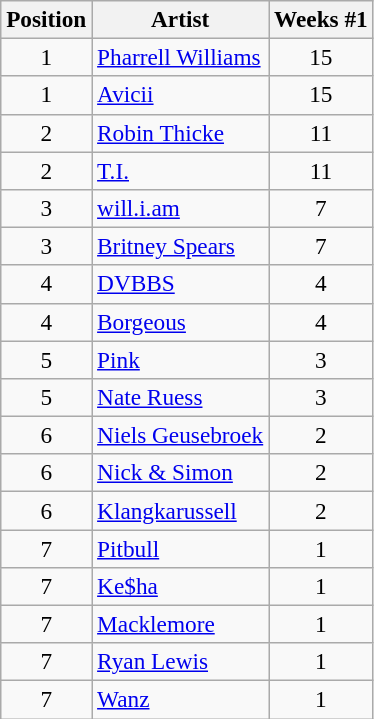<table class="wikitable sortable" style="font-size:97%;">
<tr>
<th>Position</th>
<th>Artist</th>
<th>Weeks #1</th>
</tr>
<tr>
<td style="text-align:center;">1</td>
<td><a href='#'>Pharrell Williams</a></td>
<td style="text-align:center;">15</td>
</tr>
<tr>
<td style="text-align:center;">1</td>
<td><a href='#'>Avicii</a></td>
<td style="text-align:center;">15</td>
</tr>
<tr>
<td style="text-align:center;">2</td>
<td><a href='#'>Robin Thicke</a></td>
<td style="text-align:center;">11</td>
</tr>
<tr>
<td style="text-align:center;">2</td>
<td><a href='#'>T.I.</a></td>
<td style="text-align:center;">11</td>
</tr>
<tr>
<td style="text-align:center;">3</td>
<td><a href='#'>will.i.am</a></td>
<td style="text-align:center;">7</td>
</tr>
<tr>
<td style="text-align:center;">3</td>
<td><a href='#'>Britney Spears</a></td>
<td style="text-align:center;">7</td>
</tr>
<tr>
<td style="text-align:center;">4</td>
<td><a href='#'>DVBBS</a></td>
<td style="text-align:center;">4</td>
</tr>
<tr>
<td style="text-align:center;">4</td>
<td><a href='#'>Borgeous</a></td>
<td style="text-align:center;">4</td>
</tr>
<tr>
<td style="text-align:center;">5</td>
<td><a href='#'>Pink</a></td>
<td style="text-align:center;">3</td>
</tr>
<tr>
<td style="text-align:center;">5</td>
<td><a href='#'>Nate Ruess</a></td>
<td style="text-align:center;">3</td>
</tr>
<tr>
<td style="text-align:center;">6</td>
<td><a href='#'>Niels Geusebroek</a></td>
<td style="text-align:center;">2</td>
</tr>
<tr>
<td style="text-align:center;">6</td>
<td><a href='#'>Nick & Simon</a></td>
<td style="text-align:center;">2</td>
</tr>
<tr>
<td style="text-align:center;">6</td>
<td><a href='#'>Klangkarussell</a></td>
<td style="text-align:center;">2</td>
</tr>
<tr>
<td style="text-align:center;">7</td>
<td><a href='#'>Pitbull</a></td>
<td style="text-align:center;">1</td>
</tr>
<tr>
<td style="text-align:center;">7</td>
<td><a href='#'>Ke$ha</a></td>
<td style="text-align:center;">1</td>
</tr>
<tr>
<td style="text-align:center;">7</td>
<td><a href='#'>Macklemore</a></td>
<td style="text-align:center;">1</td>
</tr>
<tr>
<td style="text-align:center;">7</td>
<td><a href='#'>Ryan Lewis</a></td>
<td style="text-align:center;">1</td>
</tr>
<tr>
<td style="text-align:center;">7</td>
<td><a href='#'>Wanz</a></td>
<td style="text-align:center;">1</td>
</tr>
</table>
